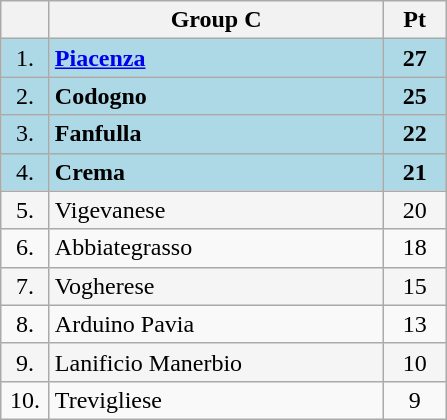<table class="wikitable" style="text-align:center">
<tr>
<th width=25></th>
<th width=215>Group C</th>
<th width=35>Pt</th>
</tr>
<tr style="background:lightblue;">
<td>1.</td>
<td align=left><strong><a href='#'>Piacenza</a></strong></td>
<td><strong>27</strong></td>
</tr>
<tr style="background:lightblue;">
<td>2.</td>
<td align=left><strong>Codogno</strong></td>
<td><strong>25</strong></td>
</tr>
<tr style="background:lightblue;">
<td>3.</td>
<td align=left><strong>Fanfulla</strong></td>
<td><strong>22</strong></td>
</tr>
<tr style="background:lightblue;">
<td>4.</td>
<td align=left><strong>Crema</strong></td>
<td><strong>21</strong></td>
</tr>
<tr style="background:#f5f5f5;">
<td>5.</td>
<td align=left>Vigevanese</td>
<td>20</td>
</tr>
<tr>
<td>6.</td>
<td align=left>Abbiategrasso</td>
<td>18</td>
</tr>
<tr style="background:#f5f5f5;">
<td>7.</td>
<td align=left>Vogherese</td>
<td>15</td>
</tr>
<tr>
<td>8.</td>
<td align=left>Arduino Pavia</td>
<td>13</td>
</tr>
<tr style="background:#F5f5f5;">
<td>9.</td>
<td align=left>Lanificio Manerbio</td>
<td>10</td>
</tr>
<tr>
<td>10.</td>
<td align=left>Trevigliese</td>
<td>9</td>
</tr>
</table>
